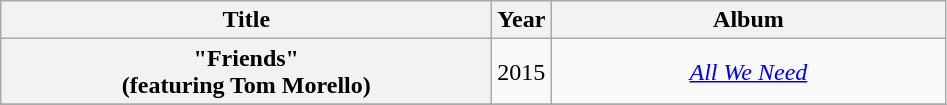<table class="wikitable plainrowheaders" style="text-align:center;">
<tr>
<th scope="col" rowspan="1" style="width:20em;">Title</th>
<th scope="col" rowspan="1" style="width:1em;">Year</th>
<th scope="col" rowspan="1" style="width:16em;">Album</th>
</tr>
<tr>
<th scope="row">"Friends" <br><span>(featuring Tom Morello)</span></th>
<td>2015</td>
<td><em><a href='#'>All We Need</a></em></td>
</tr>
<tr>
</tr>
</table>
